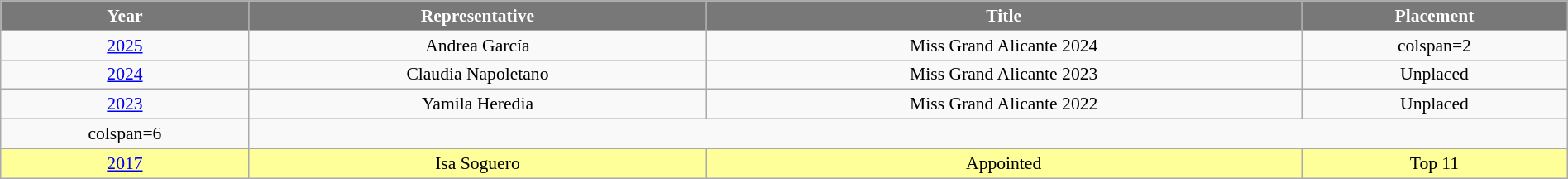<table class="wikitable" style="font-size: 90%; text-align:center; width:100%">
<tr>
<th style="background-color:#787878;color:#FFFFFF;">Year</th>
<th style="background-color:#787878;color:#FFFFFF;">Representative</th>
<th style="background-color:#787878;color:#FFFFFF;">Title</th>
<th style="background-color:#787878;color:#FFFFFF;">Placement</th>
</tr>
<tr>
<td><a href='#'>2025</a></td>
<td>Andrea García</td>
<td>Miss Grand Alicante 2024</td>
<td>colspan=2 </td>
</tr>
<tr>
<td><a href='#'>2024</a></td>
<td>Claudia Napoletano</td>
<td>Miss Grand Alicante 2023</td>
<td>Unplaced</td>
</tr>
<tr>
<td><a href='#'>2023</a></td>
<td>Yamila Heredia</td>
<td>Miss Grand Alicante 2022</td>
<td>Unplaced</td>
</tr>
<tr>
<td>colspan=6 </td>
</tr>
<tr bgcolor=#FFFF99>
<td><a href='#'>2017</a></td>
<td>Isa Soguero</td>
<td>Appointed</td>
<td>Top 11</td>
</tr>
</table>
